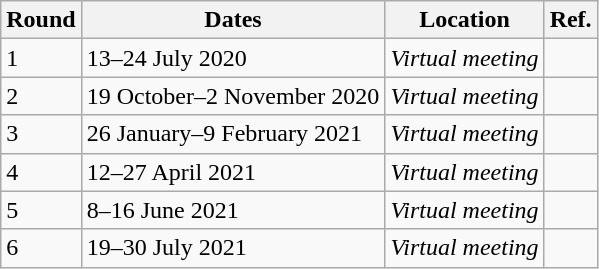<table class="wikitable sortable">
<tr>
<th>Round</th>
<th>Dates</th>
<th>Location</th>
<th>Ref.</th>
</tr>
<tr>
<td>1</td>
<td>13–24 July 2020</td>
<td><em>Virtual meeting</em></td>
<td></td>
</tr>
<tr>
<td>2</td>
<td>19 October–2 November 2020</td>
<td><em>Virtual meeting</em></td>
<td></td>
</tr>
<tr>
<td>3</td>
<td>26 January–9 February 2021</td>
<td><em>Virtual meeting</em></td>
<td></td>
</tr>
<tr>
<td>4</td>
<td>12–27 April 2021</td>
<td><em>Virtual meeting</em></td>
<td></td>
</tr>
<tr>
<td>5</td>
<td>8–16 June 2021</td>
<td><em>Virtual meeting</em></td>
<td></td>
</tr>
<tr>
<td>6</td>
<td>19–30 July 2021</td>
<td><em>Virtual meeting</em></td>
<td></td>
</tr>
</table>
